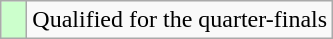<table class="wikitable">
<tr>
<td width=10px bgcolor="#ccffcc"></td>
<td>Qualified for the quarter-finals</td>
</tr>
</table>
